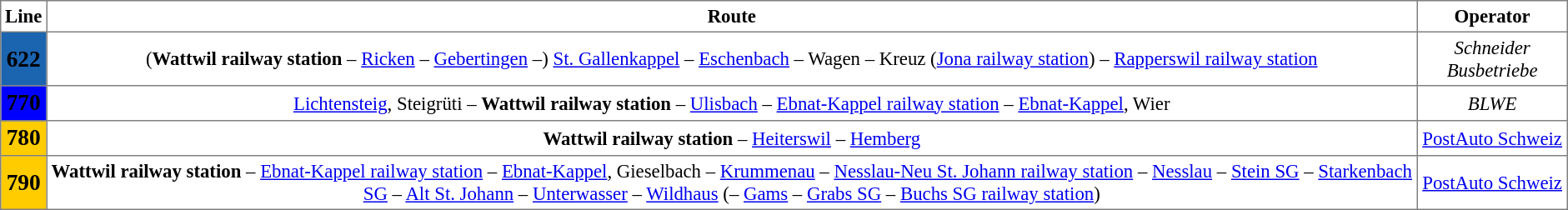<table border="1" cellspacing="0" cellpadding="3" style="border-collapse:collapse; font-size:95%; margin-left:10px; margin-bottom:5px;">
<tr>
<th>Line</th>
<th>Route</th>
<th>Operator</th>
</tr>
<tr align=center>
<td bgcolor=#1a64b0><span><big><strong>622</strong></big></span></td>
<td>(<strong>Wattwil railway station</strong> – <a href='#'>Ricken</a> – <a href='#'>Gebertingen</a> –) <a href='#'>St. Gallenkappel</a> – <a href='#'>Eschenbach</a> – Wagen – Kreuz (<a href='#'>Jona railway station</a>) – <a href='#'>Rapperswil railway station</a></td>
<td><em>Schneider Busbetriebe</em></td>
</tr>
<tr align=center>
<td bgcolor=#0000ff><span><big><strong>770</strong></big></span></td>
<td><a href='#'>Lichtensteig</a>, Steigrüti – <strong>Wattwil railway station</strong> – <a href='#'>Ulisbach</a> – <a href='#'>Ebnat-Kappel railway station</a> – <a href='#'>Ebnat-Kappel</a>, Wier</td>
<td><em>BLWE</em></td>
</tr>
<tr align=center>
<td bgcolor=#ffcc00><big><strong>780</strong></big></td>
<td><strong>Wattwil railway station</strong> – <a href='#'>Heiterswil</a> – <a href='#'>Hemberg</a></td>
<td><a href='#'>PostAuto Schweiz</a></td>
</tr>
<tr align=center>
<td bgcolor=#ffcc00><big><strong>790</strong></big></td>
<td><strong>Wattwil railway station</strong> – <a href='#'>Ebnat-Kappel railway station</a> – <a href='#'>Ebnat-Kappel</a>, Gieselbach – <a href='#'>Krummenau</a> – <a href='#'>Nesslau-Neu St. Johann railway station</a> – <a href='#'>Nesslau</a> – <a href='#'>Stein SG</a> – <a href='#'>Starkenbach SG</a> – <a href='#'>Alt St. Johann</a> – <a href='#'>Unterwasser</a> – <a href='#'>Wildhaus</a> (– <a href='#'>Gams</a> – <a href='#'>Grabs SG</a> – <a href='#'>Buchs SG railway station</a>)</td>
<td><a href='#'>PostAuto Schweiz</a></td>
</tr>
</table>
